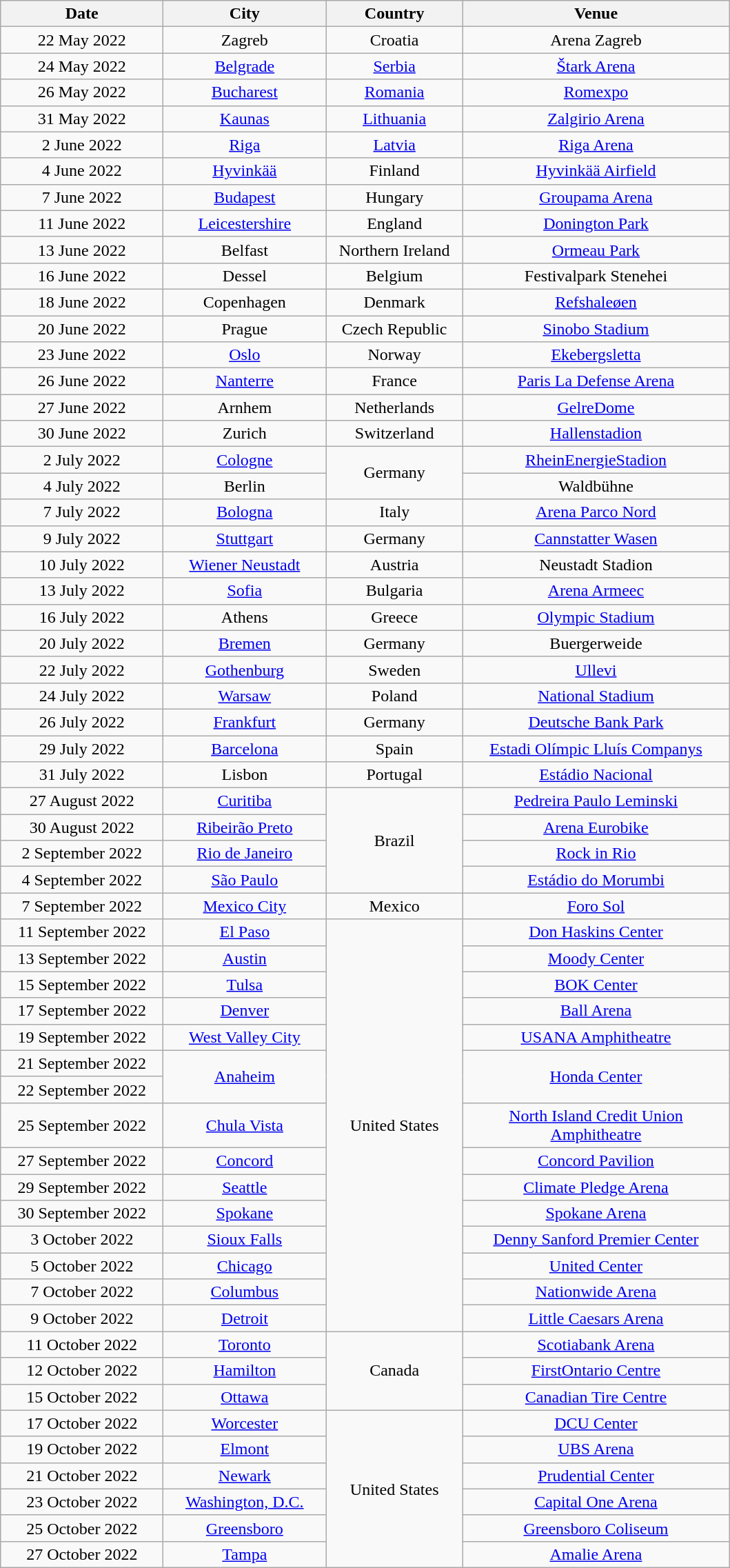<table class="wikitable plainrowheaders" style="text-align:center;">
<tr>
<th width="150">Date</th>
<th width="150">City</th>
<th width="125">Country</th>
<th width="250">Venue</th>
</tr>
<tr>
<td>22 May 2022</td>
<td>Zagreb</td>
<td>Croatia</td>
<td>Arena Zagreb</td>
</tr>
<tr>
<td>24 May 2022</td>
<td><a href='#'>Belgrade</a></td>
<td><a href='#'>Serbia</a></td>
<td><a href='#'>Štark Arena</a></td>
</tr>
<tr>
<td>26 May 2022</td>
<td><a href='#'>Bucharest</a></td>
<td><a href='#'>Romania</a></td>
<td><a href='#'>Romexpo</a></td>
</tr>
<tr>
<td>31 May 2022</td>
<td><a href='#'>Kaunas</a></td>
<td><a href='#'>Lithuania</a></td>
<td><a href='#'>Zalgirio Arena</a></td>
</tr>
<tr>
<td>2 June 2022</td>
<td><a href='#'>Riga</a></td>
<td><a href='#'>Latvia</a></td>
<td><a href='#'>Riga Arena</a></td>
</tr>
<tr>
<td>4 June 2022</td>
<td><a href='#'>Hyvinkää</a></td>
<td>Finland</td>
<td><a href='#'>Hyvinkää Airfield</a></td>
</tr>
<tr>
<td>7 June 2022</td>
<td><a href='#'>Budapest</a></td>
<td>Hungary</td>
<td><a href='#'>Groupama Arena</a></td>
</tr>
<tr>
<td>11 June 2022</td>
<td><a href='#'>Leicestershire</a></td>
<td>England</td>
<td><a href='#'>Donington Park</a></td>
</tr>
<tr>
<td>13 June 2022</td>
<td>Belfast</td>
<td>Northern Ireland</td>
<td><a href='#'>Ormeau Park</a></td>
</tr>
<tr>
<td>16 June 2022</td>
<td>Dessel</td>
<td>Belgium</td>
<td>Festivalpark Stenehei</td>
</tr>
<tr>
<td>18 June 2022</td>
<td>Copenhagen</td>
<td>Denmark</td>
<td><a href='#'>Refshaleøen</a></td>
</tr>
<tr>
<td>20 June 2022</td>
<td>Prague</td>
<td>Czech Republic</td>
<td><a href='#'>Sinobo Stadium</a></td>
</tr>
<tr>
<td>23 June 2022</td>
<td><a href='#'>Oslo</a></td>
<td>Norway</td>
<td><a href='#'>Ekebergsletta</a></td>
</tr>
<tr>
<td>26 June 2022</td>
<td><a href='#'>Nanterre</a></td>
<td>France</td>
<td><a href='#'>Paris La Defense Arena</a></td>
</tr>
<tr>
<td>27 June 2022</td>
<td>Arnhem</td>
<td>Netherlands</td>
<td><a href='#'>GelreDome</a></td>
</tr>
<tr>
<td>30 June 2022</td>
<td>Zurich</td>
<td>Switzerland</td>
<td><a href='#'>Hallenstadion</a></td>
</tr>
<tr>
<td>2 July 2022</td>
<td><a href='#'>Cologne</a></td>
<td rowspan="2">Germany</td>
<td><a href='#'>RheinEnergieStadion</a></td>
</tr>
<tr>
<td>4 July 2022</td>
<td>Berlin</td>
<td>Waldbühne</td>
</tr>
<tr>
<td>7 July 2022</td>
<td><a href='#'>Bologna</a></td>
<td>Italy</td>
<td><a href='#'>Arena Parco Nord</a></td>
</tr>
<tr>
<td>9 July 2022</td>
<td><a href='#'>Stuttgart</a></td>
<td>Germany</td>
<td><a href='#'>Cannstatter Wasen</a></td>
</tr>
<tr>
<td>10 July 2022</td>
<td><a href='#'>Wiener Neustadt</a></td>
<td>Austria</td>
<td>Neustadt Stadion</td>
</tr>
<tr>
<td>13 July 2022</td>
<td><a href='#'>Sofia</a></td>
<td>Bulgaria</td>
<td><a href='#'>Arena Armeec</a></td>
</tr>
<tr>
<td>16 July 2022</td>
<td>Athens</td>
<td>Greece</td>
<td><a href='#'>Olympic Stadium</a></td>
</tr>
<tr>
<td>20 July 2022</td>
<td><a href='#'>Bremen</a></td>
<td>Germany</td>
<td>Buergerweide</td>
</tr>
<tr>
<td>22 July 2022</td>
<td><a href='#'>Gothenburg</a></td>
<td>Sweden</td>
<td><a href='#'>Ullevi</a></td>
</tr>
<tr>
<td>24 July 2022</td>
<td><a href='#'>Warsaw</a></td>
<td>Poland</td>
<td><a href='#'>National Stadium</a></td>
</tr>
<tr>
<td>26 July 2022</td>
<td><a href='#'>Frankfurt</a></td>
<td>Germany</td>
<td><a href='#'>Deutsche Bank Park</a></td>
</tr>
<tr>
<td>29 July 2022</td>
<td><a href='#'>Barcelona</a></td>
<td>Spain</td>
<td><a href='#'>Estadi Olímpic Lluís Companys</a></td>
</tr>
<tr>
<td>31 July 2022</td>
<td>Lisbon</td>
<td>Portugal</td>
<td><a href='#'>Estádio Nacional</a></td>
</tr>
<tr>
<td>27 August 2022</td>
<td><a href='#'>Curitiba</a></td>
<td rowspan="4">Brazil</td>
<td><a href='#'>Pedreira Paulo Leminski</a></td>
</tr>
<tr>
<td>30 August 2022</td>
<td><a href='#'>Ribeirão Preto</a></td>
<td><a href='#'>Arena Eurobike</a></td>
</tr>
<tr>
<td>2 September 2022</td>
<td><a href='#'>Rio de Janeiro</a></td>
<td><a href='#'>Rock in Rio</a></td>
</tr>
<tr>
<td>4 September 2022</td>
<td><a href='#'>São Paulo</a></td>
<td><a href='#'>Estádio do Morumbi</a></td>
</tr>
<tr>
<td>7 September 2022</td>
<td><a href='#'>Mexico City</a></td>
<td>Mexico</td>
<td><a href='#'>Foro Sol</a></td>
</tr>
<tr>
<td>11 September 2022</td>
<td><a href='#'>El Paso</a></td>
<td rowspan="15">United States</td>
<td><a href='#'>Don Haskins Center</a></td>
</tr>
<tr>
<td>13 September 2022</td>
<td><a href='#'>Austin</a></td>
<td><a href='#'>Moody Center</a></td>
</tr>
<tr>
<td>15 September 2022</td>
<td><a href='#'>Tulsa</a></td>
<td><a href='#'>BOK Center</a></td>
</tr>
<tr>
<td>17 September 2022</td>
<td><a href='#'>Denver</a></td>
<td><a href='#'>Ball Arena</a></td>
</tr>
<tr>
<td>19 September 2022</td>
<td><a href='#'>West Valley City</a></td>
<td><a href='#'>USANA Amphitheatre</a></td>
</tr>
<tr>
<td>21 September 2022</td>
<td rowspan="2"><a href='#'>Anaheim</a></td>
<td rowspan="2"><a href='#'>Honda Center</a></td>
</tr>
<tr>
<td>22 September 2022</td>
</tr>
<tr>
<td>25 September 2022</td>
<td><a href='#'>Chula Vista</a></td>
<td><a href='#'>North Island Credit Union Amphitheatre</a></td>
</tr>
<tr>
<td>27 September 2022</td>
<td><a href='#'>Concord</a></td>
<td><a href='#'>Concord Pavilion</a></td>
</tr>
<tr>
<td>29 September 2022</td>
<td><a href='#'>Seattle</a></td>
<td><a href='#'>Climate Pledge Arena</a></td>
</tr>
<tr>
<td>30 September 2022</td>
<td><a href='#'>Spokane</a></td>
<td><a href='#'>Spokane Arena</a></td>
</tr>
<tr>
<td>3 October 2022</td>
<td><a href='#'>Sioux Falls</a></td>
<td><a href='#'>Denny Sanford Premier Center</a></td>
</tr>
<tr>
<td>5 October 2022</td>
<td><a href='#'>Chicago</a></td>
<td><a href='#'>United Center</a></td>
</tr>
<tr>
<td>7 October 2022</td>
<td><a href='#'>Columbus</a></td>
<td><a href='#'>Nationwide Arena</a></td>
</tr>
<tr>
<td>9 October 2022</td>
<td><a href='#'>Detroit</a></td>
<td><a href='#'>Little Caesars Arena</a></td>
</tr>
<tr>
<td>11 October 2022</td>
<td><a href='#'>Toronto</a></td>
<td rowspan="3">Canada</td>
<td><a href='#'>Scotiabank Arena</a></td>
</tr>
<tr>
<td>12 October 2022</td>
<td><a href='#'>Hamilton</a></td>
<td><a href='#'>FirstOntario Centre</a></td>
</tr>
<tr>
<td>15 October 2022</td>
<td><a href='#'>Ottawa</a></td>
<td><a href='#'>Canadian Tire Centre</a></td>
</tr>
<tr>
<td>17 October 2022</td>
<td><a href='#'>Worcester</a></td>
<td rowspan="6">United States</td>
<td><a href='#'>DCU Center</a></td>
</tr>
<tr>
<td>19 October 2022</td>
<td><a href='#'>Elmont</a></td>
<td><a href='#'>UBS Arena</a></td>
</tr>
<tr>
<td>21 October 2022</td>
<td><a href='#'>Newark</a></td>
<td><a href='#'>Prudential Center</a></td>
</tr>
<tr>
<td>23 October 2022</td>
<td><a href='#'>Washington, D.C.</a></td>
<td><a href='#'>Capital One Arena</a></td>
</tr>
<tr>
<td>25 October 2022</td>
<td><a href='#'>Greensboro</a></td>
<td><a href='#'>Greensboro Coliseum</a></td>
</tr>
<tr>
<td>27 October 2022</td>
<td><a href='#'>Tampa</a></td>
<td><a href='#'>Amalie Arena</a></td>
</tr>
</table>
